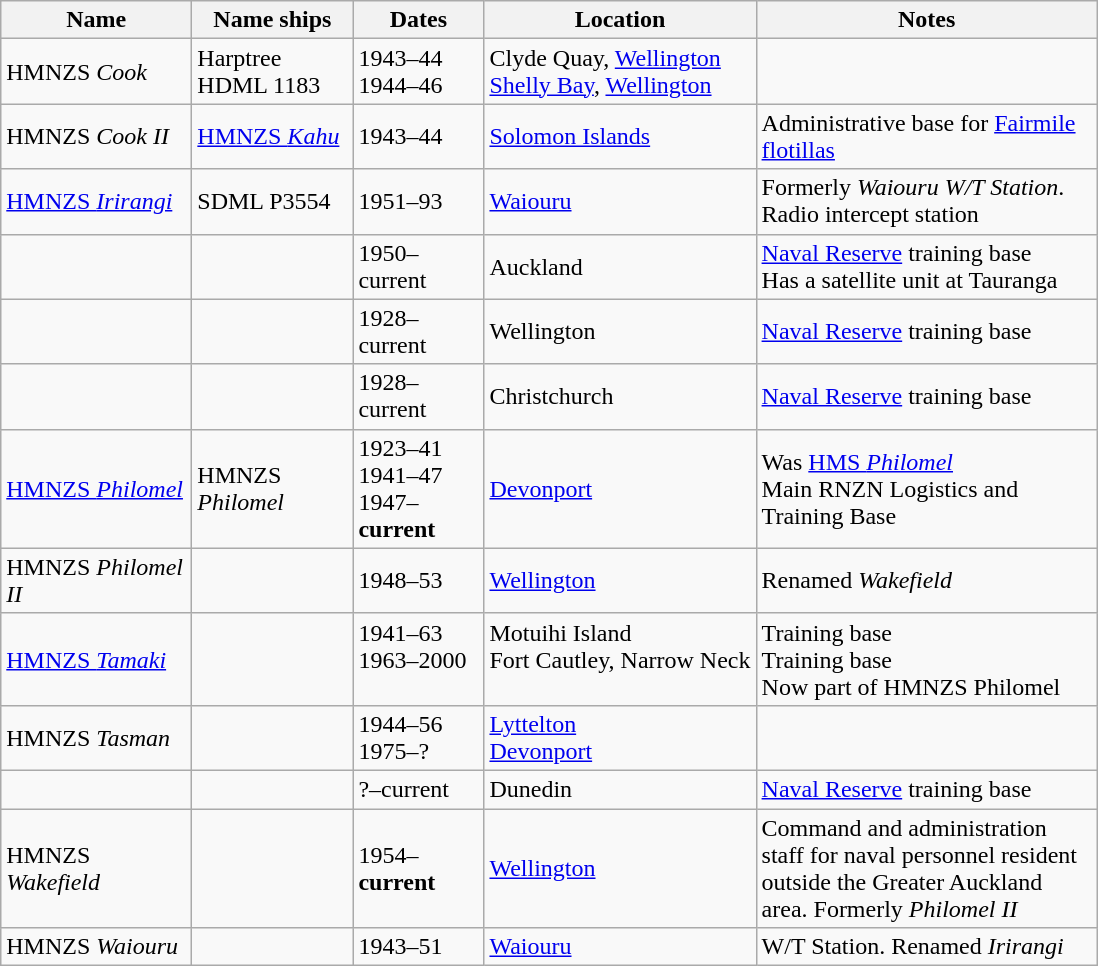<table class="wikitable">
<tr>
<th width="120">Name</th>
<th width="100">Name ships</th>
<th width="80">Dates</th>
<th width="100">Location</th>
<th width="220">Notes</th>
</tr>
<tr>
<td HMNZS Cook>HMNZS <em>Cook</em></td>
<td>Harptree<br>HDML 1183</td>
<td>1943–44<br>1944–46</td>
<td>Clyde Quay, <a href='#'>Wellington</a><br><a href='#'>Shelly Bay</a>, <a href='#'>Wellington</a></td>
<td></td>
</tr>
<tr>
<td>HMNZS <em>Cook II</em></td>
<td><a href='#'>HMNZS <em>Kahu</em></a></td>
<td>1943–44</td>
<td><a href='#'>Solomon Islands</a></td>
<td>Administrative base for <a href='#'>Fairmile flotillas</a></td>
</tr>
<tr>
<td><a href='#'>HMNZS <em>Irirangi</em></a></td>
<td>SDML P3554</td>
<td>1951–93</td>
<td><a href='#'>Waiouru</a></td>
<td>Formerly <em>Waiouru W/T Station</em>. Radio intercept station</td>
</tr>
<tr>
<td></td>
<td></td>
<td>1950–current</td>
<td>Auckland</td>
<td><a href='#'>Naval Reserve</a> training base<br>Has a satellite unit at Tauranga</td>
</tr>
<tr>
<td></td>
<td></td>
<td>1928–current</td>
<td>Wellington</td>
<td><a href='#'>Naval Reserve</a> training base</td>
</tr>
<tr>
<td></td>
<td></td>
<td>1928–current</td>
<td>Christchurch</td>
<td><a href='#'>Naval Reserve</a> training base</td>
</tr>
<tr>
<td><a href='#'>HMNZS <em>Philomel</em></a></td>
<td>HMNZS <em>Philomel</em><br></td>
<td>1923–41<br>1941–47<br>1947–<strong>current</strong><br></td>
<td><a href='#'>Devonport</a></td>
<td>Was <a href='#'>HMS <em>Philomel</em></a><br>Main RNZN Logistics and Training Base</td>
</tr>
<tr>
<td>HMNZS <em>Philomel II</em></td>
<td></td>
<td>1948–53</td>
<td><a href='#'>Wellington</a></td>
<td>Renamed <em>Wakefield</em></td>
</tr>
<tr>
<td><a href='#'>HMNZS <em>Tamaki</em></a></td>
<td></td>
<td>1941–63<br>1963–2000<br> </td>
<td>Motuihi Island<br>Fort Cautley, Narrow Neck<br> </td>
<td>Training base<br>Training base<br>Now part of HMNZS Philomel</td>
</tr>
<tr>
<td HMNZS Tasman>HMNZS <em>Tasman</em></td>
<td></td>
<td>1944–56<br>1975–?</td>
<td><a href='#'>Lyttelton</a><br><a href='#'>Devonport</a></td>
<td></td>
</tr>
<tr>
<td></td>
<td></td>
<td>?–current</td>
<td>Dunedin</td>
<td><a href='#'>Naval Reserve</a> training base</td>
</tr>
<tr>
<td>HMNZS <em>Wakefield</em></td>
<td></td>
<td>1954–<strong>current</strong></td>
<td><a href='#'>Wellington</a></td>
<td>Command and administration staff for naval personnel resident outside the Greater Auckland area. Formerly <em>Philomel II</em></td>
</tr>
<tr>
<td>HMNZS <em>Waiouru</em> </td>
<td></td>
<td>1943–51</td>
<td><a href='#'>Waiouru</a></td>
<td>W/T Station. Renamed <em>Irirangi</em></td>
</tr>
</table>
